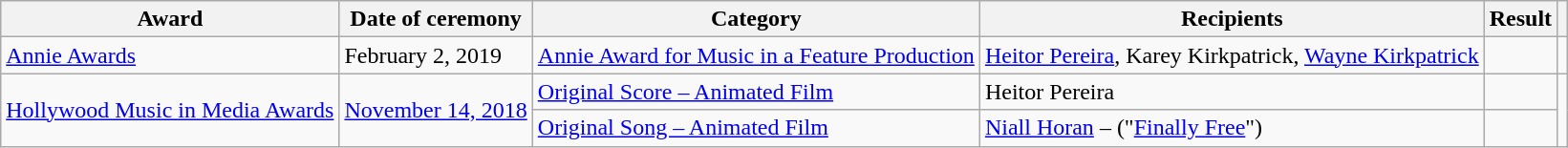<table class="wikitable sortable">
<tr>
<th>Award</th>
<th>Date of ceremony</th>
<th>Category</th>
<th>Recipients</th>
<th>Result</th>
<th class="unsortable"></th>
</tr>
<tr>
<td><a href='#'>Annie Awards</a></td>
<td>February 2, 2019</td>
<td><a href='#'>Annie Award for Music in a Feature Production</a></td>
<td><a href='#'>Heitor Pereira</a>, Karey Kirkpatrick, <a href='#'>Wayne Kirkpatrick</a></td>
<td></td>
<td><br></td>
</tr>
<tr>
<td rowspan="2"><a href='#'>Hollywood Music in Media Awards</a></td>
<td rowspan="2"><a href='#'>November 14, 2018</a></td>
<td><a href='#'>Original Score – Animated Film</a></td>
<td>Heitor Pereira</td>
<td></td>
<td rowspan="2"><br></td>
</tr>
<tr>
<td><a href='#'>Original Song – Animated Film</a></td>
<td><a href='#'>Niall Horan</a> – ("<a href='#'>Finally Free</a>")</td>
<td></td>
</tr>
</table>
